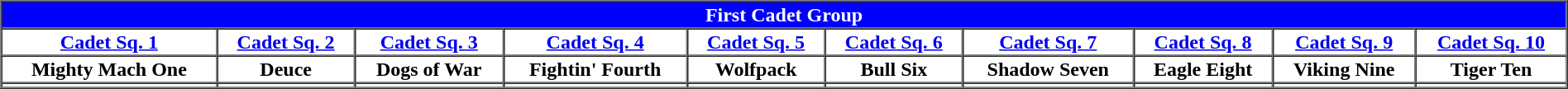<table border="1" cellpadding="1" cellspacing="0" align="center" width="100%">
<tr>
<th colspan="10" style="background:blue; color:white"><strong>First Cadet Group</strong></th>
</tr>
<tr>
<th><a href='#'>Cadet Sq. 1</a></th>
<th><a href='#'>Cadet Sq. 2</a></th>
<th><a href='#'>Cadet Sq. 3</a></th>
<th><a href='#'>Cadet Sq. 4</a></th>
<th><a href='#'>Cadet Sq. 5</a></th>
<th><a href='#'>Cadet Sq. 6</a></th>
<th><a href='#'>Cadet Sq. 7</a></th>
<th><a href='#'>Cadet Sq. 8</a></th>
<th><a href='#'>Cadet Sq. 9</a></th>
<th><a href='#'>Cadet Sq. 10</a></th>
</tr>
<tr>
<th>Mighty Mach One</th>
<th>Deuce</th>
<th>Dogs of War</th>
<th>Fightin' Fourth</th>
<th>Wolfpack</th>
<th>Bull Six</th>
<th>Shadow Seven</th>
<th>Eagle Eight</th>
<th>Viking Nine</th>
<th>Tiger Ten</th>
</tr>
<tr>
<td></td>
<td></td>
<td></td>
<td></td>
<td></td>
<td></td>
<td></td>
<td></td>
<td></td>
<td></td>
</tr>
</table>
